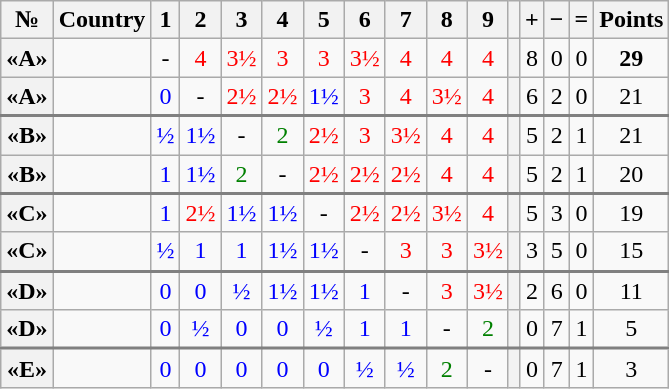<table class="wikitable" style="text-align:center">
<tr>
<th>№</th>
<th>Country</th>
<th>1</th>
<th>2</th>
<th>3</th>
<th>4</th>
<th>5</th>
<th>6</th>
<th>7</th>
<th>8</th>
<th>9</th>
<th></th>
<th>+</th>
<th>−</th>
<th>=</th>
<th>Points</th>
</tr>
<tr>
<th>«A»</th>
<td style="text-align: left"></td>
<td>-</td>
<td style="color:red;">4</td>
<td style="color:red;">3½</td>
<td style="color:red;">3</td>
<td style="color:red;">3</td>
<td style="color:red;">3½</td>
<td style="color:red;">4</td>
<td style="color:red;">4</td>
<td style="color:red;">4</td>
<th></th>
<td>8</td>
<td>0</td>
<td>0</td>
<td><strong>29</strong></td>
</tr>
<tr>
<th>«A»</th>
<td style="text-align: left"></td>
<td style="color:blue;">0</td>
<td>-</td>
<td style="color:red;">2½</td>
<td style="color:red;">2½</td>
<td style="color:blue;">1½</td>
<td style="color:red;">3</td>
<td style="color:red;">4</td>
<td style="color:red;">3½</td>
<td style="color:red;">4</td>
<th></th>
<td>6</td>
<td>2</td>
<td>0</td>
<td>21</td>
</tr>
<tr style="border-top:2px solid grey;">
<th>«B»</th>
<td style="text-align: left"></td>
<td style="color:blue;">½</td>
<td style="color:blue;">1½</td>
<td>-</td>
<td style="color:green;">2</td>
<td style="color:red;">2½</td>
<td style="color:red;">3</td>
<td style="color:red;">3½</td>
<td style="color:red;">4</td>
<td style="color:red;">4</td>
<th></th>
<td>5</td>
<td>2</td>
<td>1</td>
<td>21</td>
</tr>
<tr>
<th>«B»</th>
<td style="text-align: left"></td>
<td style="color:blue;">1</td>
<td style="color:blue;">1½</td>
<td style="color:green;">2</td>
<td>-</td>
<td style="color:red;">2½</td>
<td style="color:red;">2½</td>
<td style="color:red;">2½</td>
<td style="color:red;">4</td>
<td style="color:red;">4</td>
<th></th>
<td>5</td>
<td>2</td>
<td>1</td>
<td>20</td>
</tr>
<tr style="border-top:2px solid grey;">
<th>«C»</th>
<td style="text-align: left"></td>
<td style="color:blue;">1</td>
<td style="color:red;">2½</td>
<td style="color:blue;">1½</td>
<td style="color:blue;">1½</td>
<td>-</td>
<td style="color:red;">2½</td>
<td style="color:red;">2½</td>
<td style="color:red;">3½</td>
<td style="color:red;">4</td>
<th></th>
<td>5</td>
<td>3</td>
<td>0</td>
<td>19</td>
</tr>
<tr>
<th>«C»</th>
<td style="text-align: left"></td>
<td style="color:blue;">½</td>
<td style="color:blue;">1</td>
<td style="color:blue;">1</td>
<td style="color:blue;">1½</td>
<td style="color:blue;">1½</td>
<td>-</td>
<td style="color:red;">3</td>
<td style="color:red;">3</td>
<td style="color:red;">3½</td>
<th></th>
<td>3</td>
<td>5</td>
<td>0</td>
<td>15</td>
</tr>
<tr style="border-top:2px solid grey;">
<th>«D»</th>
<td style="text-align: left"></td>
<td style="color:blue;">0</td>
<td style="color:blue;">0</td>
<td style="color:blue;">½</td>
<td style="color:blue;">1½</td>
<td style="color:blue;">1½</td>
<td style="color:blue;">1</td>
<td>-</td>
<td style="color:red;">3</td>
<td style="color:red;">3½</td>
<th></th>
<td>2</td>
<td>6</td>
<td>0</td>
<td>11</td>
</tr>
<tr>
<th>«D»</th>
<td style="text-align: left"></td>
<td style="color:blue;">0</td>
<td style="color:blue;">½</td>
<td style="color:blue;">0</td>
<td style="color:blue;">0</td>
<td style="color:blue;">½</td>
<td style="color:blue;">1</td>
<td style="color:blue;">1</td>
<td>-</td>
<td style="color:green;">2</td>
<th></th>
<td>0</td>
<td>7</td>
<td>1</td>
<td>5</td>
</tr>
<tr style="border-top:2px solid grey;">
<th>«E»</th>
<td style="text-align: left"></td>
<td style="color:blue;">0</td>
<td style="color:blue;">0</td>
<td style="color:blue;">0</td>
<td style="color:blue;">0</td>
<td style="color:blue;">0</td>
<td style="color:blue;">½</td>
<td style="color:blue;">½</td>
<td style="color:green;">2</td>
<td>-</td>
<th></th>
<td>0</td>
<td>7</td>
<td>1</td>
<td>3</td>
</tr>
</table>
